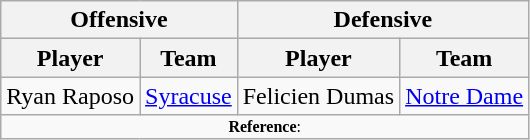<table class="wikitable" style="text-align: center;">
<tr>
<th colspan="2">Offensive</th>
<th colspan="2">Defensive</th>
</tr>
<tr>
<th>Player</th>
<th>Team</th>
<th>Player</th>
<th>Team</th>
</tr>
<tr>
<td>Ryan Raposo</td>
<td><a href='#'>Syracuse</a></td>
<td>Felicien Dumas</td>
<td><a href='#'>Notre Dame</a></td>
</tr>
<tr>
<td colspan="12"  style="font-size:8pt; text-align:center;"><strong>Reference</strong>:</td>
</tr>
</table>
